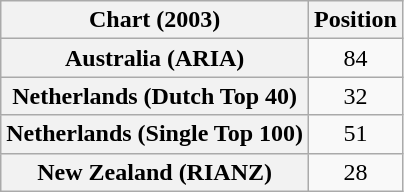<table class="wikitable sortable plainrowheaders" style="text-align:center">
<tr>
<th>Chart (2003)</th>
<th>Position</th>
</tr>
<tr>
<th scope="row">Australia (ARIA)</th>
<td>84</td>
</tr>
<tr>
<th scope="row">Netherlands (Dutch Top 40)</th>
<td>32</td>
</tr>
<tr>
<th scope="row">Netherlands (Single Top 100)</th>
<td>51</td>
</tr>
<tr>
<th scope="row">New Zealand (RIANZ)</th>
<td>28</td>
</tr>
</table>
